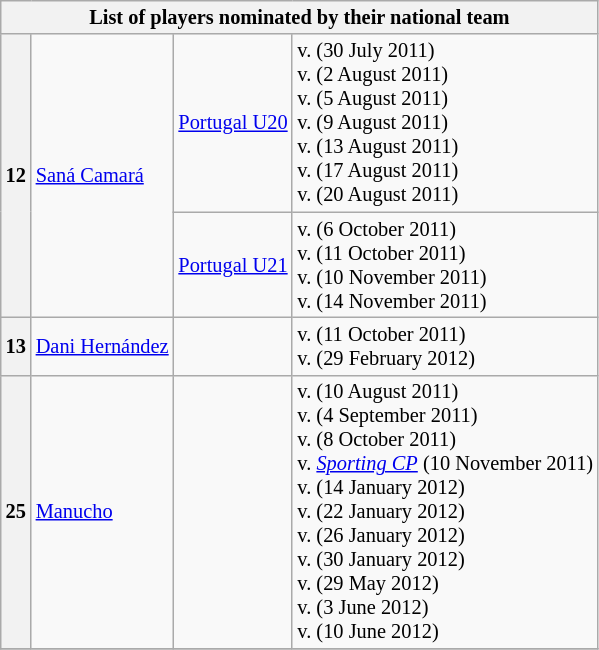<table class="wikitable collapsible collapsed" style="font-size: 85%">
<tr>
<th colspan="4">List of players nominated by their national team</th>
</tr>
<tr>
<th rowspan="2">12</th>
<td rowspan="2"><a href='#'>Saná Camará</a></td>
<td> <a href='#'>Portugal U20</a></td>
<td>v.  (30 July 2011)<br>v.  (2 August 2011)<br>v.  (5 August 2011)<br>v.  (9 August 2011)<br>v.  (13 August 2011)<br>v.  (17 August 2011)<br>v.  (20 August 2011)</td>
</tr>
<tr>
<td> <a href='#'>Portugal U21</a></td>
<td>v.  (6 October 2011)<br>v.  (11 October 2011)<br>v.  (10 November 2011)<br>v.  (14 November 2011)</td>
</tr>
<tr>
<th>13</th>
<td><a href='#'>Dani Hernández</a></td>
<td></td>
<td>v.  (11 October 2011)<br>v.  (29 February 2012)</td>
</tr>
<tr>
<th>25</th>
<td><a href='#'>Manucho</a></td>
<td></td>
<td>v.  (10 August 2011)<br>v.  (4 September 2011)<br>v.  (8 October 2011)<br>v.  <em><a href='#'>Sporting CP</a></em> (10 November 2011)<br>v.  (14 January 2012)<br>v.  (22 January 2012)<br>v.  (26 January 2012)<br>v.  (30 January 2012)<br>v.  (29 May 2012)<br>v.  (3 June 2012)<br>v.  (10 June 2012)</td>
</tr>
<tr>
</tr>
</table>
